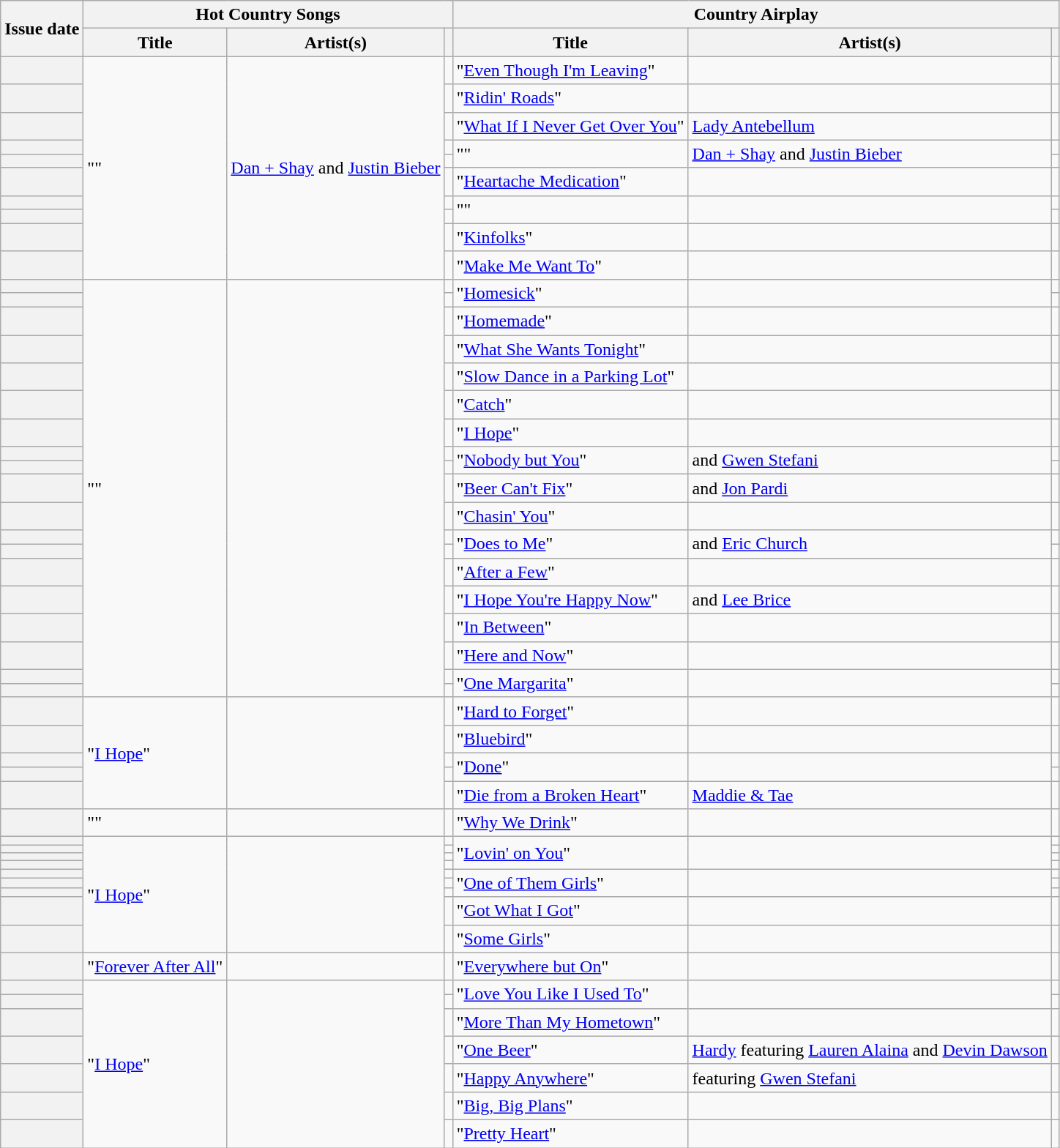<table class="wikitable sortable plainrowheaders">
<tr>
<th scope=col rowspan=2>Issue date</th>
<th scope=col colspan=3>Hot Country Songs</th>
<th scope=col colspan=3>Country Airplay</th>
</tr>
<tr>
<th scope=col>Title</th>
<th scope=col>Artist(s)</th>
<th scope=col class=unsortable></th>
<th scope=col>Title</th>
<th scope=col>Artist(s)</th>
<th scope=col class=unsortable></th>
</tr>
<tr>
<th scope="row"></th>
<td rowspan="10">""</td>
<td rowspan="10"><a href='#'>Dan + Shay</a> and <a href='#'>Justin Bieber</a></td>
<td align=center></td>
<td>"<a href='#'>Even Though I'm Leaving</a>"</td>
<td></td>
<td align=center></td>
</tr>
<tr>
<th scope="row"></th>
<td align=center></td>
<td>"<a href='#'>Ridin' Roads</a>"</td>
<td></td>
<td align=center></td>
</tr>
<tr>
<th scope="row"></th>
<td align=center></td>
<td>"<a href='#'>What If I Never Get Over You</a>"</td>
<td><a href='#'>Lady Antebellum</a></td>
<td align=center></td>
</tr>
<tr>
<th scope="row"></th>
<td align=center></td>
<td rowspan="2">""</td>
<td rowspan="2"><a href='#'>Dan + Shay</a> and <a href='#'>Justin Bieber</a></td>
<td align=center></td>
</tr>
<tr>
<th scope="row"></th>
<td align=center></td>
<td align=center></td>
</tr>
<tr>
<th scope="row"></th>
<td align=center></td>
<td>"<a href='#'>Heartache Medication</a>"</td>
<td></td>
<td align=center></td>
</tr>
<tr>
<th scope="row"></th>
<td align=center></td>
<td rowspan="2">""</td>
<td rowspan="2"></td>
<td align=center></td>
</tr>
<tr>
<th scope="row"></th>
<td align=center></td>
<td align=center></td>
</tr>
<tr>
<th scope="row"></th>
<td align=center></td>
<td>"<a href='#'>Kinfolks</a>"</td>
<td></td>
<td align=center></td>
</tr>
<tr>
<th scope="row"></th>
<td align=center></td>
<td>"<a href='#'>Make Me Want To</a>"</td>
<td></td>
<td align=center></td>
</tr>
<tr>
<th scope="row"></th>
<td rowspan="19">""</td>
<td rowspan="19"></td>
<td align=center></td>
<td rowspan="2">"<a href='#'>Homesick</a>"</td>
<td rowspan="2"></td>
<td align=center></td>
</tr>
<tr>
<th scope="row"></th>
<td align=center></td>
<td align=center></td>
</tr>
<tr>
<th scope="row"></th>
<td align=center></td>
<td>"<a href='#'>Homemade</a>"</td>
<td></td>
<td align=center></td>
</tr>
<tr>
<th scope="row"></th>
<td align=center></td>
<td>"<a href='#'>What She Wants Tonight</a>"</td>
<td></td>
<td align=center></td>
</tr>
<tr>
<th scope="row"></th>
<td align=center></td>
<td>"<a href='#'>Slow Dance in a Parking Lot</a>"</td>
<td></td>
<td align=center></td>
</tr>
<tr>
<th scope="row"></th>
<td align=center></td>
<td>"<a href='#'>Catch</a>"</td>
<td></td>
<td align=center></td>
</tr>
<tr>
<th scope="row"></th>
<td align=center></td>
<td>"<a href='#'>I Hope</a>"</td>
<td></td>
<td align=center></td>
</tr>
<tr>
<th scope="row"></th>
<td align=center></td>
<td rowspan="2">"<a href='#'>Nobody but You</a>"</td>
<td rowspan="2"> and <a href='#'>Gwen Stefani</a></td>
<td align=center></td>
</tr>
<tr>
<th scope="row"></th>
<td align=center></td>
<td align=center></td>
</tr>
<tr>
<th scope="row"></th>
<td align=center></td>
<td>"<a href='#'>Beer Can't Fix</a>"</td>
<td> and <a href='#'>Jon Pardi</a></td>
<td align=center></td>
</tr>
<tr>
<th scope="row"></th>
<td align=center></td>
<td>"<a href='#'>Chasin' You</a>"</td>
<td></td>
<td align=center></td>
</tr>
<tr>
<th scope="row"></th>
<td align=center></td>
<td rowspan="2">"<a href='#'>Does to Me</a>"</td>
<td rowspan="2"> and <a href='#'>Eric Church</a></td>
<td align=center></td>
</tr>
<tr>
<th scope="row"></th>
<td align=center></td>
<td align=center></td>
</tr>
<tr>
<th scope="row"></th>
<td align=center></td>
<td>"<a href='#'>After a Few</a>"</td>
<td></td>
<td align=center></td>
</tr>
<tr>
<th scope="row"></th>
<td align=center></td>
<td>"<a href='#'>I Hope You're Happy Now</a>"</td>
<td> and <a href='#'>Lee Brice</a></td>
<td align=center></td>
</tr>
<tr>
<th scope="row"></th>
<td align=center></td>
<td>"<a href='#'>In Between</a>"</td>
<td></td>
<td align=center></td>
</tr>
<tr>
<th scope="row"></th>
<td align=center></td>
<td>"<a href='#'>Here and Now</a>"</td>
<td></td>
<td align=center></td>
</tr>
<tr>
<th scope="row"></th>
<td align=center></td>
<td rowspan="2">"<a href='#'>One Margarita</a>"</td>
<td rowspan="2"></td>
<td align=center></td>
</tr>
<tr>
<th scope="row"></th>
<td align=center></td>
<td align=center></td>
</tr>
<tr>
<th scope="row"></th>
<td rowspan="5">"<a href='#'>I Hope</a>"</td>
<td rowspan="5"></td>
<td align=center></td>
<td>"<a href='#'>Hard to Forget</a>"</td>
<td></td>
<td align=center></td>
</tr>
<tr>
<th scope="row"></th>
<td align=center></td>
<td>"<a href='#'>Bluebird</a>"</td>
<td></td>
<td align=center></td>
</tr>
<tr>
<th scope="row"></th>
<td align=center></td>
<td rowspan="2">"<a href='#'>Done</a>"</td>
<td rowspan="2"></td>
<td align=center></td>
</tr>
<tr>
<th scope="row"></th>
<td align=center></td>
<td align=center></td>
</tr>
<tr>
<th scope="row"></th>
<td align=center></td>
<td>"<a href='#'>Die from a Broken Heart</a>"</td>
<td><a href='#'>Maddie & Tae</a></td>
<td align=center></td>
</tr>
<tr>
<th scope="row"></th>
<td>""</td>
<td></td>
<td align=center></td>
<td>"<a href='#'>Why We Drink</a>"</td>
<td></td>
<td align=center></td>
</tr>
<tr>
<th scope="row"></th>
<td rowspan="9">"<a href='#'>I Hope</a>"</td>
<td rowspan="9"></td>
<td align=center></td>
<td rowspan="4">"<a href='#'>Lovin' on You</a>"</td>
<td rowspan="4"></td>
<td align=center></td>
</tr>
<tr>
<th scope="row"></th>
<td align=center></td>
<td align=center></td>
</tr>
<tr>
<th scope="row"></th>
<td align=center></td>
<td align=center></td>
</tr>
<tr>
<th scope="row"></th>
<td align=center></td>
<td align=center></td>
</tr>
<tr>
<th scope="row"></th>
<td align=center></td>
<td rowspan="3">"<a href='#'>One of Them Girls</a>"</td>
<td rowspan="3"></td>
<td align=center></td>
</tr>
<tr>
<th scope="row"></th>
<td align=center></td>
<td align=center></td>
</tr>
<tr>
<th scope="row"></th>
<td align=center></td>
<td align=center></td>
</tr>
<tr>
<th scope="row"></th>
<td align=center></td>
<td>"<a href='#'>Got What I Got</a>"</td>
<td></td>
<td align=center></td>
</tr>
<tr>
<th scope="row"></th>
<td align=center></td>
<td>"<a href='#'>Some Girls</a>"</td>
<td></td>
<td align=center></td>
</tr>
<tr>
<th scope="row"></th>
<td>"<a href='#'>Forever After All</a>"</td>
<td></td>
<td align=center></td>
<td>"<a href='#'>Everywhere but On</a>"</td>
<td></td>
<td align=center></td>
</tr>
<tr>
<th scope="row"></th>
<td rowspan="7">"<a href='#'>I Hope</a>"</td>
<td rowspan="7"></td>
<td align=center></td>
<td rowspan="2">"<a href='#'>Love You Like I Used To</a>"</td>
<td rowspan="2"></td>
<td align=center></td>
</tr>
<tr>
<th scope="row"></th>
<td align=center></td>
<td align=center></td>
</tr>
<tr>
<th scope="row"></th>
<td align=center></td>
<td>"<a href='#'>More Than My Hometown</a>"</td>
<td></td>
<td align=center></td>
</tr>
<tr>
<th scope="row"></th>
<td align=center></td>
<td>"<a href='#'>One Beer</a>"</td>
<td><a href='#'>Hardy</a> featuring <a href='#'>Lauren Alaina</a> and <a href='#'>Devin Dawson</a></td>
<td align=center></td>
</tr>
<tr>
<th scope="row"></th>
<td align=center></td>
<td>"<a href='#'>Happy Anywhere</a>"</td>
<td> featuring <a href='#'>Gwen Stefani</a></td>
<td align=center></td>
</tr>
<tr>
<th scope="row"></th>
<td align=center></td>
<td>"<a href='#'>Big, Big Plans</a>"</td>
<td></td>
<td align=center></td>
</tr>
<tr>
<th scope="row"></th>
<td align=center></td>
<td>"<a href='#'>Pretty Heart</a>"</td>
<td></td>
<td align=center></td>
</tr>
</table>
